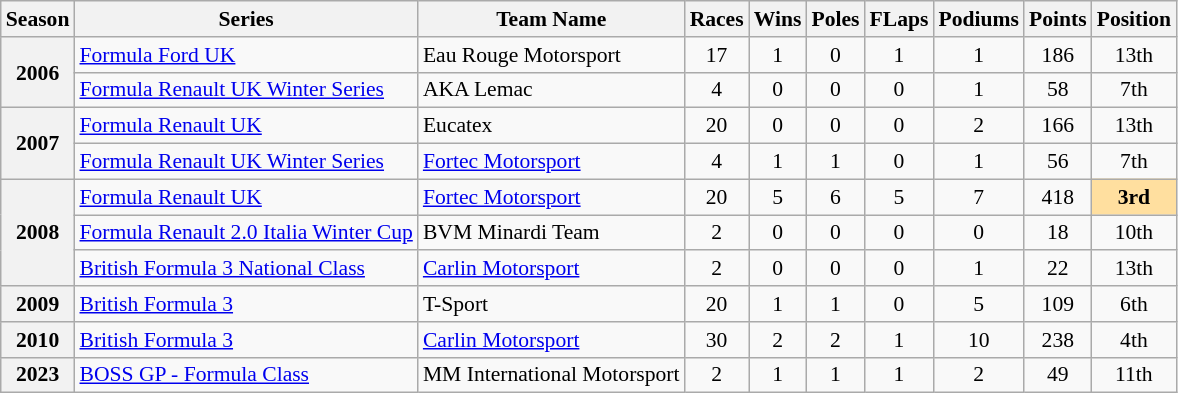<table class="wikitable" style="font-size: 90%; text-align:center">
<tr>
<th>Season</th>
<th>Series</th>
<th>Team Name</th>
<th>Races</th>
<th>Wins</th>
<th>Poles</th>
<th>FLaps</th>
<th>Podiums</th>
<th>Points</th>
<th>Position</th>
</tr>
<tr>
<th rowspan=2>2006</th>
<td align=left><a href='#'>Formula Ford UK</a></td>
<td align=left>Eau Rouge Motorsport</td>
<td>17</td>
<td>1</td>
<td>0</td>
<td>1</td>
<td>1</td>
<td>186</td>
<td>13th</td>
</tr>
<tr>
<td align=left><a href='#'>Formula Renault UK Winter Series</a></td>
<td align=left>AKA Lemac</td>
<td>4</td>
<td>0</td>
<td>0</td>
<td>0</td>
<td>1</td>
<td>58</td>
<td>7th</td>
</tr>
<tr>
<th rowspan=2>2007</th>
<td align=left><a href='#'>Formula Renault UK</a></td>
<td align=left>Eucatex</td>
<td>20</td>
<td>0</td>
<td>0</td>
<td>0</td>
<td>2</td>
<td>166</td>
<td>13th</td>
</tr>
<tr>
<td align=left><a href='#'>Formula Renault UK Winter Series</a></td>
<td align=left><a href='#'>Fortec Motorsport</a></td>
<td>4</td>
<td>1</td>
<td>1</td>
<td>0</td>
<td>1</td>
<td>56</td>
<td>7th</td>
</tr>
<tr>
<th rowspan=3>2008</th>
<td align=left><a href='#'>Formula Renault UK</a></td>
<td align=left><a href='#'>Fortec Motorsport</a></td>
<td>20</td>
<td>5</td>
<td>6</td>
<td>5</td>
<td>7</td>
<td>418</td>
<td style="background:#FFDF9F;"><strong>3rd</strong></td>
</tr>
<tr>
<td align=left><a href='#'>Formula Renault 2.0 Italia Winter Cup</a></td>
<td align=left>BVM Minardi Team</td>
<td>2</td>
<td>0</td>
<td>0</td>
<td>0</td>
<td>0</td>
<td>18</td>
<td>10th</td>
</tr>
<tr>
<td align=left><a href='#'>British Formula 3 National Class</a></td>
<td align=left><a href='#'>Carlin Motorsport</a></td>
<td>2</td>
<td>0</td>
<td>0</td>
<td>0</td>
<td>1</td>
<td>22</td>
<td>13th</td>
</tr>
<tr>
<th>2009</th>
<td align=left><a href='#'>British Formula 3</a></td>
<td align=left>T-Sport</td>
<td>20</td>
<td>1</td>
<td>1</td>
<td>0</td>
<td>5</td>
<td>109</td>
<td>6th</td>
</tr>
<tr>
<th>2010</th>
<td align=left><a href='#'>British Formula 3</a></td>
<td align=left><a href='#'>Carlin Motorsport</a></td>
<td>30</td>
<td>2</td>
<td>2</td>
<td>1</td>
<td>10</td>
<td>238</td>
<td>4th</td>
</tr>
<tr>
<th>2023</th>
<td align=left><a href='#'>BOSS GP - Formula Class</a></td>
<td align=left>MM International Motorsport</td>
<td>2</td>
<td>1</td>
<td>1</td>
<td>1</td>
<td>2</td>
<td>49</td>
<td>11th</td>
</tr>
</table>
